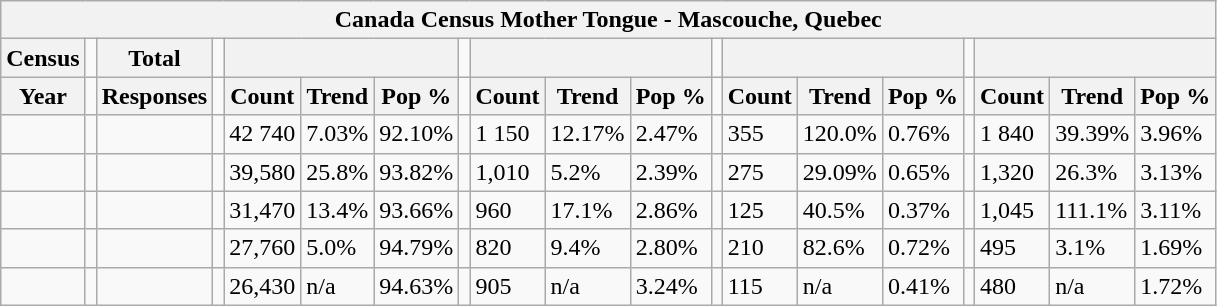<table class="wikitable">
<tr>
<th colspan="19">Canada Census Mother Tongue - Mascouche, Quebec</th>
</tr>
<tr>
<th>Census</th>
<td></td>
<th>Total</th>
<td colspan="1"></td>
<th colspan="3"></th>
<td colspan="1"></td>
<th colspan="3"></th>
<td colspan="1"></td>
<th colspan="3"></th>
<td colspan="1"></td>
<th colspan="3"></th>
</tr>
<tr>
<th>Year</th>
<td></td>
<th>Responses</th>
<td></td>
<th>Count</th>
<th>Trend</th>
<th>Pop %</th>
<td></td>
<th>Count</th>
<th>Trend</th>
<th>Pop %</th>
<td></td>
<th>Count</th>
<th>Trend</th>
<th>Pop %</th>
<td></td>
<th>Count</th>
<th>Trend</th>
<th>Pop %</th>
</tr>
<tr>
<td></td>
<td></td>
<td></td>
<td></td>
<td>42 740</td>
<td> 7.03%</td>
<td>92.10%</td>
<td></td>
<td>1 150</td>
<td> 12.17%</td>
<td>2.47%</td>
<td></td>
<td>355</td>
<td> 120.0%</td>
<td>0.76%</td>
<td></td>
<td>1 840</td>
<td> 39.39%</td>
<td>3.96%</td>
</tr>
<tr>
<td></td>
<td></td>
<td></td>
<td></td>
<td>39,580</td>
<td> 25.8%</td>
<td>93.82%</td>
<td></td>
<td>1,010</td>
<td> 5.2%</td>
<td>2.39%</td>
<td></td>
<td>275</td>
<td> 29.09%</td>
<td>0.65%</td>
<td></td>
<td>1,320</td>
<td> 26.3%</td>
<td>3.13%</td>
</tr>
<tr>
<td></td>
<td></td>
<td></td>
<td></td>
<td>31,470</td>
<td> 13.4%</td>
<td>93.66%</td>
<td></td>
<td>960</td>
<td> 17.1%</td>
<td>2.86%</td>
<td></td>
<td>125</td>
<td> 40.5%</td>
<td>0.37%</td>
<td></td>
<td>1,045</td>
<td> 111.1%</td>
<td>3.11%</td>
</tr>
<tr>
<td></td>
<td></td>
<td></td>
<td></td>
<td>27,760</td>
<td> 5.0%</td>
<td>94.79%</td>
<td></td>
<td>820</td>
<td> 9.4%</td>
<td>2.80%</td>
<td></td>
<td>210</td>
<td> 82.6%</td>
<td>0.72%</td>
<td></td>
<td>495</td>
<td> 3.1%</td>
<td>1.69%</td>
</tr>
<tr>
<td></td>
<td></td>
<td></td>
<td></td>
<td>26,430</td>
<td>n/a</td>
<td>94.63%</td>
<td></td>
<td>905</td>
<td>n/a</td>
<td>3.24%</td>
<td></td>
<td>115</td>
<td>n/a</td>
<td>0.41%</td>
<td></td>
<td>480</td>
<td>n/a</td>
<td>1.72%</td>
</tr>
</table>
